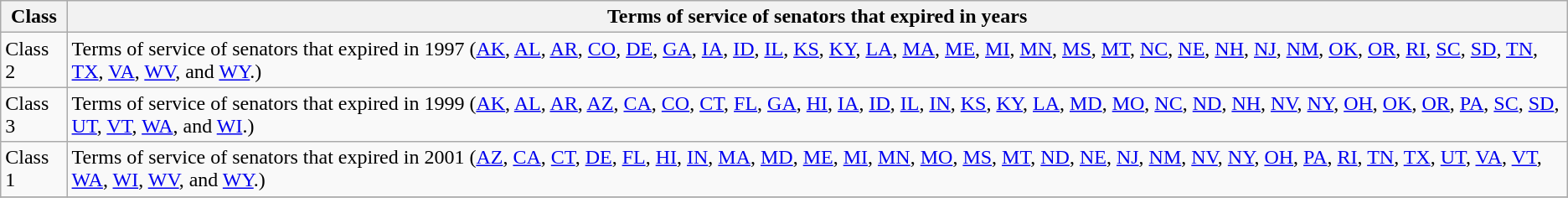<table class="wikitable sortable">
<tr valign=bottom>
<th>Class</th>
<th>Terms of service of senators that expired in years</th>
</tr>
<tr>
<td>Class 2</td>
<td>Terms of service of senators that expired in 1997 (<a href='#'>AK</a>, <a href='#'>AL</a>, <a href='#'>AR</a>, <a href='#'>CO</a>, <a href='#'>DE</a>, <a href='#'>GA</a>, <a href='#'>IA</a>, <a href='#'>ID</a>, <a href='#'>IL</a>, <a href='#'>KS</a>, <a href='#'>KY</a>, <a href='#'>LA</a>, <a href='#'>MA</a>, <a href='#'>ME</a>, <a href='#'>MI</a>, <a href='#'>MN</a>, <a href='#'>MS</a>, <a href='#'>MT</a>, <a href='#'>NC</a>, <a href='#'>NE</a>, <a href='#'>NH</a>, <a href='#'>NJ</a>, <a href='#'>NM</a>, <a href='#'>OK</a>, <a href='#'>OR</a>, <a href='#'>RI</a>, <a href='#'>SC</a>, <a href='#'>SD</a>, <a href='#'>TN</a>, <a href='#'>TX</a>, <a href='#'>VA</a>, <a href='#'>WV</a>, and <a href='#'>WY</a>.)</td>
</tr>
<tr>
<td>Class 3</td>
<td>Terms of service of senators that expired in 1999 (<a href='#'>AK</a>, <a href='#'>AL</a>, <a href='#'>AR</a>, <a href='#'>AZ</a>, <a href='#'>CA</a>, <a href='#'>CO</a>, <a href='#'>CT</a>, <a href='#'>FL</a>, <a href='#'>GA</a>, <a href='#'>HI</a>, <a href='#'>IA</a>, <a href='#'>ID</a>, <a href='#'>IL</a>, <a href='#'>IN</a>,  <a href='#'>KS</a>, <a href='#'>KY</a>, <a href='#'>LA</a>, <a href='#'>MD</a>, <a href='#'>MO</a>, <a href='#'>NC</a>, <a href='#'>ND</a>, <a href='#'>NH</a>, <a href='#'>NV</a>, <a href='#'>NY</a>, <a href='#'>OH</a>, <a href='#'>OK</a>, <a href='#'>OR</a>, <a href='#'>PA</a>, <a href='#'>SC</a>, <a href='#'>SD</a>, <a href='#'>UT</a>, <a href='#'>VT</a>, <a href='#'>WA</a>, and <a href='#'>WI</a>.)</td>
</tr>
<tr>
<td>Class 1</td>
<td>Terms of service of senators that expired in 2001 (<a href='#'>AZ</a>, <a href='#'>CA</a>, <a href='#'>CT</a>, <a href='#'>DE</a>, <a href='#'>FL</a>, <a href='#'>HI</a>, <a href='#'>IN</a>, <a href='#'>MA</a>, <a href='#'>MD</a>, <a href='#'>ME</a>, <a href='#'>MI</a>, <a href='#'>MN</a>, <a href='#'>MO</a>, <a href='#'>MS</a>, <a href='#'>MT</a>, <a href='#'>ND</a>, <a href='#'>NE</a>, <a href='#'>NJ</a>, <a href='#'>NM</a>, <a href='#'>NV</a>, <a href='#'>NY</a>, <a href='#'>OH</a>, <a href='#'>PA</a>, <a href='#'>RI</a>, <a href='#'>TN</a>, <a href='#'>TX</a>, <a href='#'>UT</a>, <a href='#'>VA</a>, <a href='#'>VT</a>, <a href='#'>WA</a>, <a href='#'>WI</a>, <a href='#'>WV</a>, and <a href='#'>WY</a>.)</td>
</tr>
<tr>
</tr>
</table>
